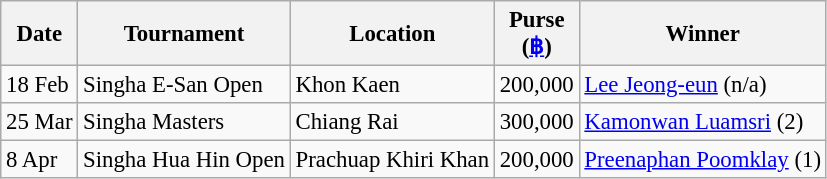<table class="wikitable" style="font-size:95%">
<tr>
<th>Date</th>
<th>Tournament</th>
<th>Location</th>
<th>Purse<br>(<a href='#'>฿</a>)</th>
<th>Winner</th>
</tr>
<tr>
<td>18 Feb</td>
<td>Singha E-San Open</td>
<td>Khon Kaen</td>
<td align=right>200,000</td>
<td> <a href='#'>Lee Jeong-eun</a> (n/a)</td>
</tr>
<tr>
<td>25 Mar</td>
<td>Singha Masters</td>
<td>Chiang Rai</td>
<td align=right>300,000</td>
<td> <a href='#'>Kamonwan Luamsri</a> (2)</td>
</tr>
<tr>
<td>8 Apr</td>
<td>Singha Hua Hin Open</td>
<td>Prachuap Khiri Khan</td>
<td align=right>200,000</td>
<td> <a href='#'>Preenaphan Poomklay</a> (1)</td>
</tr>
</table>
